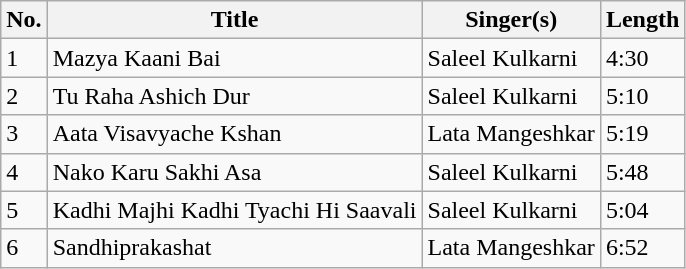<table class="wikitable">
<tr>
<th>No.</th>
<th>Title</th>
<th>Singer(s)</th>
<th>Length</th>
</tr>
<tr>
<td>1</td>
<td>Mazya Kaani Bai</td>
<td>Saleel Kulkarni</td>
<td>4:30</td>
</tr>
<tr>
<td>2</td>
<td>Tu Raha Ashich Dur</td>
<td>Saleel Kulkarni</td>
<td>5:10</td>
</tr>
<tr>
<td>3</td>
<td>Aata Visavyache Kshan</td>
<td>Lata Mangeshkar</td>
<td>5:19</td>
</tr>
<tr>
<td>4</td>
<td>Nako Karu Sakhi Asa</td>
<td>Saleel Kulkarni</td>
<td>5:48</td>
</tr>
<tr>
<td>5</td>
<td>Kadhi Majhi Kadhi Tyachi Hi Saavali</td>
<td>Saleel Kulkarni</td>
<td>5:04</td>
</tr>
<tr>
<td>6</td>
<td>Sandhiprakashat</td>
<td>Lata Mangeshkar</td>
<td>6:52</td>
</tr>
</table>
